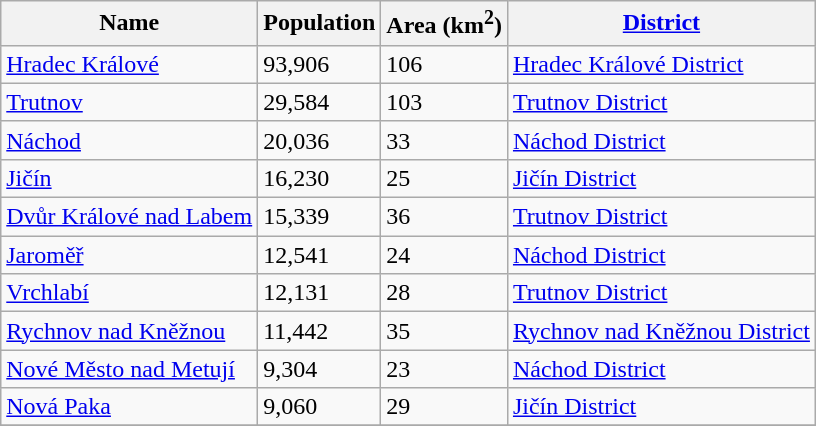<table class="wikitable sortable">
<tr>
<th>Name</th>
<th>Population</th>
<th>Area (km<sup>2</sup>)</th>
<th><a href='#'>District</a></th>
</tr>
<tr>
<td> <a href='#'>Hradec Králové</a></td>
<td>93,906</td>
<td>106</td>
<td><a href='#'>Hradec Králové District</a></td>
</tr>
<tr>
<td> <a href='#'>Trutnov</a></td>
<td>29,584</td>
<td>103</td>
<td><a href='#'>Trutnov District</a></td>
</tr>
<tr>
<td> <a href='#'>Náchod</a></td>
<td>20,036</td>
<td>33</td>
<td><a href='#'>Náchod District</a></td>
</tr>
<tr>
<td> <a href='#'>Jičín</a></td>
<td>16,230</td>
<td>25</td>
<td><a href='#'>Jičín District</a></td>
</tr>
<tr>
<td> <a href='#'>Dvůr Králové nad Labem</a></td>
<td>15,339</td>
<td>36</td>
<td><a href='#'>Trutnov District</a></td>
</tr>
<tr>
<td> <a href='#'>Jaroměř</a></td>
<td>12,541</td>
<td>24</td>
<td><a href='#'>Náchod District</a></td>
</tr>
<tr>
<td> <a href='#'>Vrchlabí</a></td>
<td>12,131</td>
<td>28</td>
<td><a href='#'>Trutnov District</a></td>
</tr>
<tr>
<td> <a href='#'>Rychnov nad Kněžnou</a></td>
<td>11,442</td>
<td>35</td>
<td><a href='#'>Rychnov nad Kněžnou District</a></td>
</tr>
<tr>
<td> <a href='#'>Nové Město nad Metují</a></td>
<td>9,304</td>
<td>23</td>
<td><a href='#'>Náchod District</a></td>
</tr>
<tr>
<td> <a href='#'>Nová Paka</a></td>
<td>9,060</td>
<td>29</td>
<td><a href='#'>Jičín District</a></td>
</tr>
<tr>
</tr>
</table>
